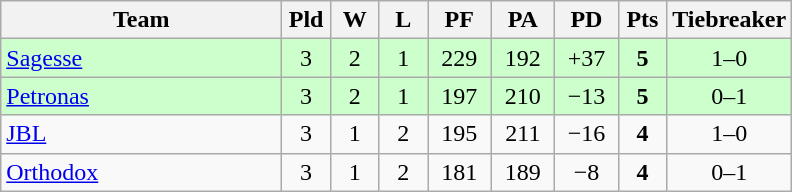<table class="wikitable" style="text-align:center;">
<tr>
<th width=180>Team</th>
<th width=25>Pld</th>
<th width=25>W</th>
<th width=25>L</th>
<th width=35>PF</th>
<th width=35>PA</th>
<th width=35>PD</th>
<th width=25>Pts</th>
<th width=50>Tiebreaker</th>
</tr>
<tr bgcolor="#ccffcc">
<td align="left"> <a href='#'>Sagesse</a></td>
<td>3</td>
<td>2</td>
<td>1</td>
<td>229</td>
<td>192</td>
<td>+37</td>
<td><strong>5</strong></td>
<td>1–0</td>
</tr>
<tr bgcolor="#ccffcc">
<td align="left"> <a href='#'>Petronas</a></td>
<td>3</td>
<td>2</td>
<td>1</td>
<td>197</td>
<td>210</td>
<td>−13</td>
<td><strong>5</strong></td>
<td>0–1</td>
</tr>
<tr>
<td align="left"> <a href='#'>JBL</a></td>
<td>3</td>
<td>1</td>
<td>2</td>
<td>195</td>
<td>211</td>
<td>−16</td>
<td><strong>4</strong></td>
<td>1–0</td>
</tr>
<tr>
<td align="left"> <a href='#'>Orthodox</a></td>
<td>3</td>
<td>1</td>
<td>2</td>
<td>181</td>
<td>189</td>
<td>−8</td>
<td><strong>4</strong></td>
<td>0–1</td>
</tr>
</table>
